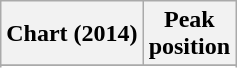<table class="wikitable sortable plainrowheaders" style="text-align:center;">
<tr>
<th>Chart (2014)</th>
<th>Peak<br>position</th>
</tr>
<tr>
</tr>
<tr>
</tr>
<tr>
</tr>
<tr>
</tr>
<tr>
</tr>
<tr>
</tr>
<tr>
</tr>
<tr>
</tr>
<tr>
</tr>
<tr>
</tr>
<tr>
</tr>
<tr>
</tr>
<tr>
</tr>
<tr>
</tr>
<tr>
</tr>
<tr>
</tr>
<tr>
</tr>
<tr>
</tr>
<tr>
</tr>
</table>
